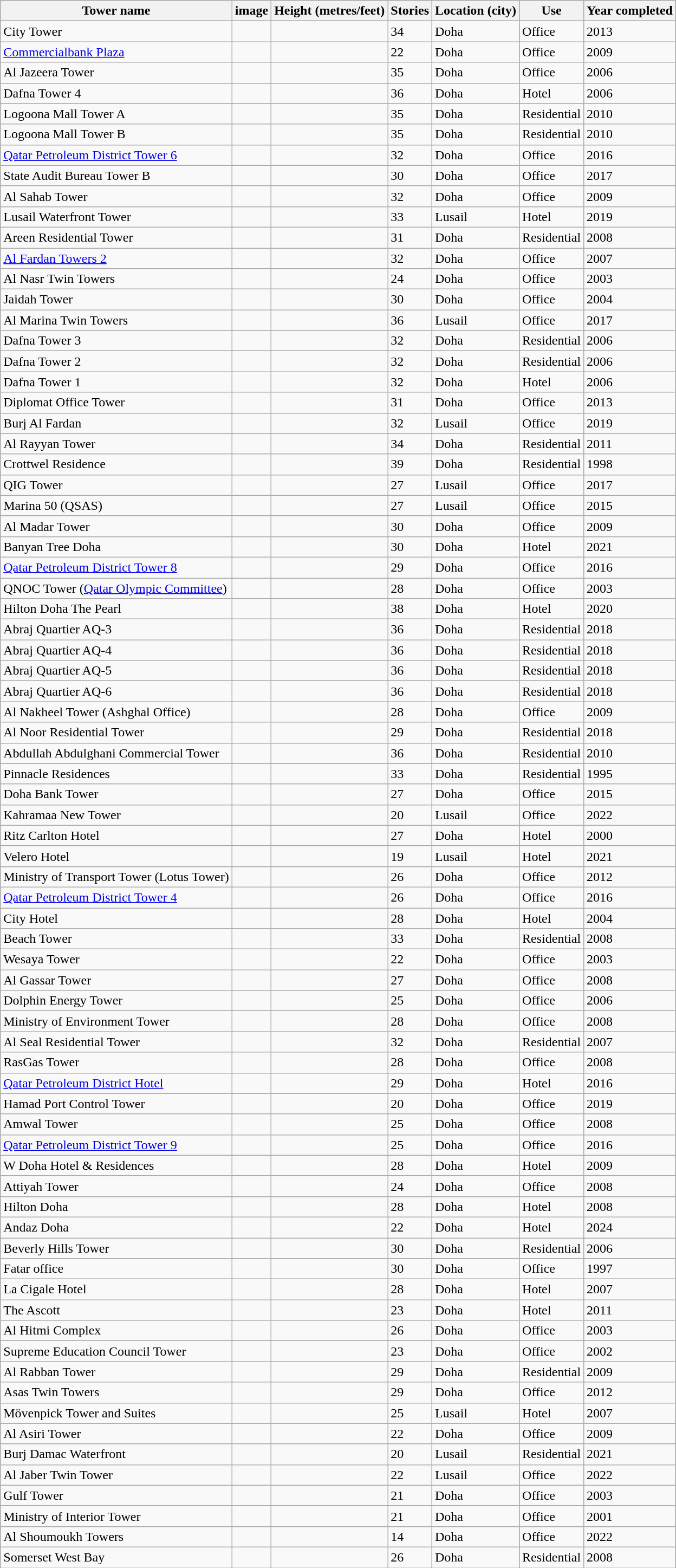<table class="wikitable sortable">
<tr ->
<th>Tower name</th>
<th>image</th>
<th>Height (metres/feet)</th>
<th>Stories</th>
<th>Location (city)</th>
<th>Use</th>
<th>Year completed</th>
</tr>
<tr>
<td>City Tower</td>
<td></td>
<td></td>
<td>34</td>
<td>Doha</td>
<td>Office</td>
<td>2013</td>
</tr>
<tr>
<td><a href='#'>Commercialbank Plaza</a></td>
<td></td>
<td></td>
<td>22</td>
<td>Doha</td>
<td>Office</td>
<td>2009</td>
</tr>
<tr>
<td>Al Jazeera Tower</td>
<td></td>
<td></td>
<td>35</td>
<td>Doha</td>
<td>Office</td>
<td>2006</td>
</tr>
<tr>
<td>Dafna Tower 4</td>
<td></td>
<td></td>
<td>36</td>
<td>Doha</td>
<td>Hotel</td>
<td>2006</td>
</tr>
<tr>
<td>Logoona Mall Tower A</td>
<td></td>
<td></td>
<td>35</td>
<td>Doha</td>
<td>Residential</td>
<td>2010</td>
</tr>
<tr>
<td>Logoona Mall Tower B</td>
<td></td>
<td></td>
<td>35</td>
<td>Doha</td>
<td>Residential</td>
<td>2010</td>
</tr>
<tr>
<td><a href='#'>Qatar Petroleum District Tower 6</a></td>
<td></td>
<td></td>
<td>32</td>
<td>Doha</td>
<td>Office</td>
<td>2016</td>
</tr>
<tr>
<td>State Audit Bureau Tower B</td>
<td></td>
<td></td>
<td>30</td>
<td>Doha</td>
<td>Office</td>
<td>2017</td>
</tr>
<tr>
<td>Al Sahab Tower</td>
<td></td>
<td></td>
<td>32</td>
<td>Doha</td>
<td>Office</td>
<td>2009</td>
</tr>
<tr>
<td>Lusail Waterfront Tower</td>
<td></td>
<td></td>
<td>33</td>
<td>Lusail</td>
<td>Hotel</td>
<td>2019</td>
</tr>
<tr>
<td>Areen Residential Tower</td>
<td></td>
<td></td>
<td>31</td>
<td>Doha</td>
<td>Residential</td>
<td>2008</td>
</tr>
<tr>
<td><a href='#'>Al Fardan Towers 2</a></td>
<td></td>
<td></td>
<td>32</td>
<td>Doha</td>
<td>Office</td>
<td>2007</td>
</tr>
<tr>
<td>Al Nasr Twin Towers</td>
<td></td>
<td></td>
<td>24</td>
<td>Doha</td>
<td>Office</td>
<td>2003</td>
</tr>
<tr>
<td>Jaidah Tower</td>
<td></td>
<td></td>
<td>30</td>
<td>Doha</td>
<td>Office</td>
<td>2004</td>
</tr>
<tr>
<td>Al Marina Twin Towers</td>
<td></td>
<td></td>
<td>36</td>
<td>Lusail</td>
<td>Office</td>
<td>2017</td>
</tr>
<tr>
<td>Dafna Tower 3</td>
<td></td>
<td></td>
<td>32</td>
<td>Doha</td>
<td>Residential</td>
<td>2006</td>
</tr>
<tr>
<td>Dafna Tower 2</td>
<td></td>
<td></td>
<td>32</td>
<td>Doha</td>
<td>Residential</td>
<td>2006</td>
</tr>
<tr>
<td>Dafna Tower 1</td>
<td></td>
<td></td>
<td>32</td>
<td>Doha</td>
<td>Hotel</td>
<td>2006</td>
</tr>
<tr>
<td>Diplomat Office Tower</td>
<td></td>
<td></td>
<td>31</td>
<td>Doha</td>
<td>Office</td>
<td>2013</td>
</tr>
<tr>
<td>Burj Al Fardan</td>
<td></td>
<td></td>
<td>32</td>
<td>Lusail</td>
<td>Office</td>
<td>2019</td>
</tr>
<tr>
<td>Al Rayyan Tower</td>
<td></td>
<td></td>
<td>34</td>
<td>Doha</td>
<td>Residential</td>
<td>2011</td>
</tr>
<tr>
<td>Crottwel Residence</td>
<td></td>
<td></td>
<td>39</td>
<td>Doha</td>
<td>Residential</td>
<td>1998</td>
</tr>
<tr>
<td>QIG Tower</td>
<td></td>
<td></td>
<td>27</td>
<td>Lusail</td>
<td>Office</td>
<td>2017</td>
</tr>
<tr>
<td>Marina 50 (QSAS)</td>
<td></td>
<td></td>
<td>27</td>
<td>Lusail</td>
<td>Office</td>
<td>2015</td>
</tr>
<tr>
<td>Al Madar Tower</td>
<td></td>
<td></td>
<td>30</td>
<td>Doha</td>
<td>Office</td>
<td>2009</td>
</tr>
<tr>
<td>Banyan Tree Doha</td>
<td></td>
<td></td>
<td>30</td>
<td>Doha</td>
<td>Hotel</td>
<td>2021</td>
</tr>
<tr>
<td><a href='#'>Qatar Petroleum District Tower 8</a></td>
<td></td>
<td></td>
<td>29</td>
<td>Doha</td>
<td>Office</td>
<td>2016</td>
</tr>
<tr>
<td>QNOC Tower (<a href='#'>Qatar Olympic Committee</a>)</td>
<td></td>
<td></td>
<td>28</td>
<td>Doha</td>
<td>Office</td>
<td>2003</td>
</tr>
<tr>
<td>Hilton Doha The Pearl</td>
<td></td>
<td></td>
<td>38</td>
<td>Doha</td>
<td>Hotel</td>
<td>2020</td>
</tr>
<tr>
<td>Abraj Quartier AQ-3</td>
<td></td>
<td></td>
<td>36</td>
<td>Doha</td>
<td>Residential</td>
<td>2018</td>
</tr>
<tr>
<td>Abraj Quartier AQ-4</td>
<td></td>
<td></td>
<td>36</td>
<td>Doha</td>
<td>Residential</td>
<td>2018</td>
</tr>
<tr>
<td>Abraj Quartier AQ-5</td>
<td></td>
<td></td>
<td>36</td>
<td>Doha</td>
<td>Residential</td>
<td>2018</td>
</tr>
<tr>
<td>Abraj Quartier AQ-6</td>
<td></td>
<td></td>
<td>36</td>
<td>Doha</td>
<td>Residential</td>
<td>2018</td>
</tr>
<tr>
<td>Al Nakheel Tower (Ashghal Office)</td>
<td></td>
<td></td>
<td>28</td>
<td>Doha</td>
<td>Office</td>
<td>2009</td>
</tr>
<tr>
<td>Al Noor Residential Tower</td>
<td></td>
<td></td>
<td>29</td>
<td>Doha</td>
<td>Residential</td>
<td>2018</td>
</tr>
<tr>
<td>Abdullah Abdulghani Commercial Tower</td>
<td></td>
<td></td>
<td>36</td>
<td>Doha</td>
<td>Residential</td>
<td>2010</td>
</tr>
<tr>
<td>Pinnacle Residences</td>
<td></td>
<td></td>
<td>33</td>
<td>Doha</td>
<td>Residential</td>
<td>1995</td>
</tr>
<tr>
<td>Doha Bank Tower</td>
<td></td>
<td></td>
<td>27</td>
<td>Doha</td>
<td>Office</td>
<td>2015</td>
</tr>
<tr>
<td>Kahramaa New Tower</td>
<td></td>
<td></td>
<td>20</td>
<td>Lusail</td>
<td>Office</td>
<td>2022</td>
</tr>
<tr>
<td>Ritz Carlton Hotel</td>
<td></td>
<td></td>
<td>27</td>
<td>Doha</td>
<td>Hotel</td>
<td>2000</td>
</tr>
<tr>
<td>Velero Hotel</td>
<td></td>
<td></td>
<td>19</td>
<td>Lusail</td>
<td>Hotel</td>
<td>2021</td>
</tr>
<tr>
<td>Ministry of Transport Tower (Lotus Tower)</td>
<td></td>
<td></td>
<td>26</td>
<td>Doha</td>
<td>Office</td>
<td>2012</td>
</tr>
<tr>
<td><a href='#'>Qatar Petroleum District Tower 4</a></td>
<td></td>
<td></td>
<td>26</td>
<td>Doha</td>
<td>Office</td>
<td>2016</td>
</tr>
<tr>
<td>City Hotel</td>
<td></td>
<td></td>
<td>28</td>
<td>Doha</td>
<td>Hotel</td>
<td>2004</td>
</tr>
<tr>
<td>Beach Tower</td>
<td></td>
<td></td>
<td>33</td>
<td>Doha</td>
<td>Residential</td>
<td>2008</td>
</tr>
<tr>
<td>Wesaya Tower</td>
<td></td>
<td></td>
<td>22</td>
<td>Doha</td>
<td>Office</td>
<td>2003</td>
</tr>
<tr>
<td>Al Gassar Tower</td>
<td></td>
<td></td>
<td>27</td>
<td>Doha</td>
<td>Office</td>
<td>2008</td>
</tr>
<tr>
<td>Dolphin Energy Tower</td>
<td></td>
<td></td>
<td>25</td>
<td>Doha</td>
<td>Office</td>
<td>2006</td>
</tr>
<tr>
<td>Ministry of Environment Tower</td>
<td></td>
<td></td>
<td>28</td>
<td>Doha</td>
<td>Office</td>
<td>2008</td>
</tr>
<tr>
<td>Al Seal Residential Tower</td>
<td></td>
<td></td>
<td>32</td>
<td>Doha</td>
<td>Residential</td>
<td>2007</td>
</tr>
<tr>
<td>RasGas Tower</td>
<td></td>
<td></td>
<td>28</td>
<td>Doha</td>
<td>Office</td>
<td>2008</td>
</tr>
<tr>
<td><a href='#'>Qatar Petroleum District Hotel</a></td>
<td></td>
<td></td>
<td>29</td>
<td>Doha</td>
<td>Hotel</td>
<td>2016</td>
</tr>
<tr>
<td>Hamad Port Control Tower</td>
<td></td>
<td></td>
<td>20</td>
<td>Doha</td>
<td>Office</td>
<td>2019</td>
</tr>
<tr>
<td>Amwal Tower</td>
<td></td>
<td></td>
<td>25</td>
<td>Doha</td>
<td>Office</td>
<td>2008</td>
</tr>
<tr>
<td><a href='#'>Qatar Petroleum District Tower 9</a></td>
<td></td>
<td></td>
<td>25</td>
<td>Doha</td>
<td>Office</td>
<td>2016</td>
</tr>
<tr>
<td>W Doha Hotel & Residences</td>
<td></td>
<td></td>
<td>28</td>
<td>Doha</td>
<td>Hotel</td>
<td>2009</td>
</tr>
<tr>
<td>Attiyah Tower</td>
<td></td>
<td></td>
<td>24</td>
<td>Doha</td>
<td>Office</td>
<td>2008</td>
</tr>
<tr>
<td>Hilton Doha</td>
<td></td>
<td></td>
<td>28</td>
<td>Doha</td>
<td>Hotel</td>
<td>2008</td>
</tr>
<tr>
<td>Andaz Doha</td>
<td></td>
<td></td>
<td>22</td>
<td>Doha</td>
<td>Hotel</td>
<td>2024</td>
</tr>
<tr>
<td>Beverly Hills Tower</td>
<td></td>
<td></td>
<td>30</td>
<td>Doha</td>
<td>Residential</td>
<td>2006</td>
</tr>
<tr>
<td>Fatar office</td>
<td></td>
<td></td>
<td>30</td>
<td>Doha</td>
<td>Office</td>
<td>1997</td>
</tr>
<tr>
<td>La Cigale Hotel</td>
<td></td>
<td></td>
<td>28</td>
<td>Doha</td>
<td>Hotel</td>
<td>2007</td>
</tr>
<tr>
<td>The Ascott</td>
<td></td>
<td></td>
<td>23</td>
<td>Doha</td>
<td>Hotel</td>
<td>2011</td>
</tr>
<tr>
<td>Al Hitmi Complex</td>
<td></td>
<td></td>
<td>26</td>
<td>Doha</td>
<td>Office</td>
<td>2003</td>
</tr>
<tr>
<td>Supreme Education Council Tower</td>
<td></td>
<td></td>
<td>23</td>
<td>Doha</td>
<td>Office</td>
<td>2002</td>
</tr>
<tr>
<td>Al Rabban Tower</td>
<td></td>
<td></td>
<td>29</td>
<td>Doha</td>
<td>Residential</td>
<td>2009</td>
</tr>
<tr>
<td>Asas Twin Towers</td>
<td></td>
<td></td>
<td>29</td>
<td>Doha</td>
<td>Office</td>
<td>2012</td>
</tr>
<tr>
<td>Mövenpick Tower and Suites</td>
<td></td>
<td></td>
<td>25</td>
<td>Lusail</td>
<td>Hotel</td>
<td>2007</td>
</tr>
<tr>
<td>Al Asiri Tower</td>
<td></td>
<td></td>
<td>22</td>
<td>Doha</td>
<td>Office</td>
<td>2009</td>
</tr>
<tr>
<td>Burj Damac Waterfront</td>
<td></td>
<td></td>
<td>20</td>
<td>Lusail</td>
<td>Residential</td>
<td>2021</td>
</tr>
<tr>
<td>Al Jaber Twin Tower</td>
<td></td>
<td></td>
<td>22</td>
<td>Lusail</td>
<td>Office</td>
<td>2022</td>
</tr>
<tr>
<td>Gulf Tower</td>
<td></td>
<td></td>
<td>21</td>
<td>Doha</td>
<td>Office</td>
<td>2003</td>
</tr>
<tr>
<td>Ministry of Interior Tower</td>
<td></td>
<td></td>
<td>21</td>
<td>Doha</td>
<td>Office</td>
<td>2001</td>
</tr>
<tr>
<td>Al Shoumoukh Towers</td>
<td></td>
<td></td>
<td>14</td>
<td>Doha</td>
<td>Office</td>
<td>2022</td>
</tr>
<tr>
<td>Somerset West Bay</td>
<td></td>
<td></td>
<td>26</td>
<td>Doha</td>
<td>Residential</td>
<td>2008</td>
</tr>
</table>
